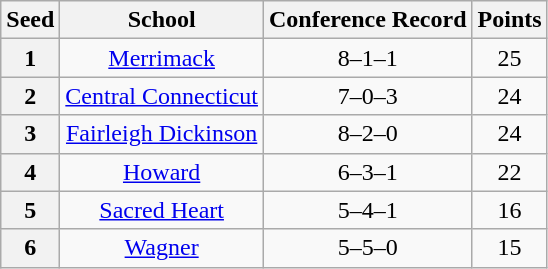<table class="wikitable" style="text-align:center">
<tr>
<th>Seed</th>
<th>School</th>
<th>Conference Record</th>
<th>Points</th>
</tr>
<tr>
<th>1</th>
<td><a href='#'>Merrimack</a></td>
<td>8–1–1</td>
<td>25</td>
</tr>
<tr>
<th>2</th>
<td><a href='#'>Central Connecticut</a></td>
<td>7–0–3</td>
<td>24</td>
</tr>
<tr>
<th>3</th>
<td><a href='#'>Fairleigh Dickinson</a></td>
<td>8–2–0</td>
<td>24</td>
</tr>
<tr>
<th>4</th>
<td><a href='#'>Howard</a></td>
<td>6–3–1</td>
<td>22</td>
</tr>
<tr>
<th>5</th>
<td><a href='#'>Sacred Heart</a></td>
<td>5–4–1</td>
<td>16</td>
</tr>
<tr>
<th>6</th>
<td><a href='#'>Wagner</a></td>
<td>5–5–0</td>
<td>15</td>
</tr>
</table>
